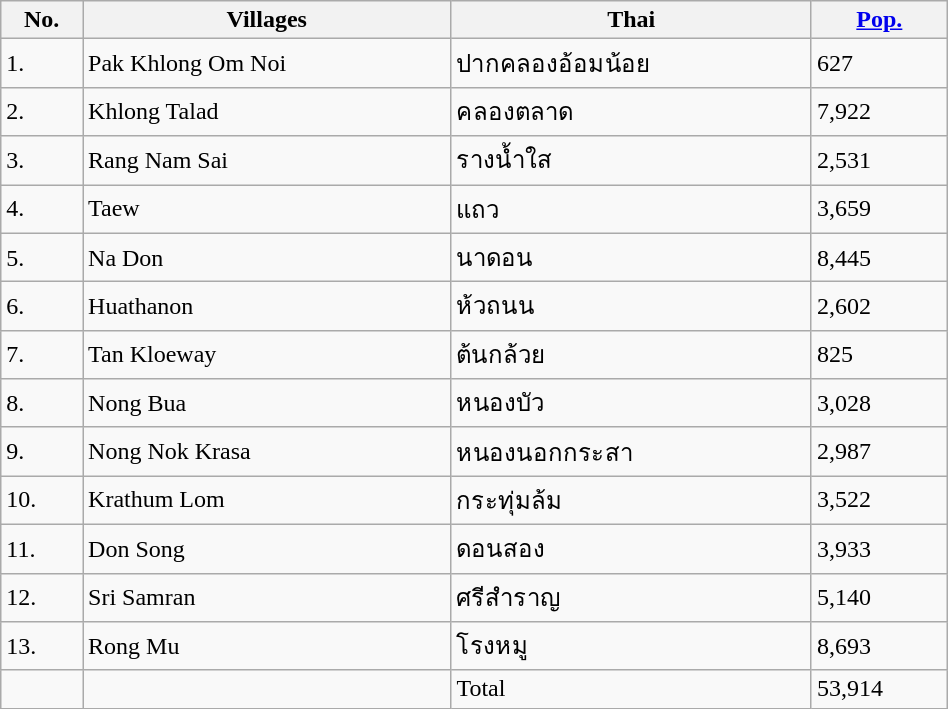<table class="wikitable" style="width:50%;">
<tr>
<th>No.</th>
<th>Villages</th>
<th>Thai</th>
<th><a href='#'>Pop.</a></th>
</tr>
<tr>
<td>1.</td>
<td>Pak Khlong Om Noi</td>
<td>ปากคลองอ้อมน้อย</td>
<td>627</td>
</tr>
<tr>
<td>2.</td>
<td>Khlong Talad</td>
<td>คลองตลาด</td>
<td>7,922</td>
</tr>
<tr>
<td>3.</td>
<td>Rang Nam Sai</td>
<td>รางน้ำใส</td>
<td>2,531</td>
</tr>
<tr>
<td>4.</td>
<td>Taew</td>
<td>แถว</td>
<td>3,659</td>
</tr>
<tr>
<td>5.</td>
<td>Na Don</td>
<td>นาดอน</td>
<td>8,445</td>
</tr>
<tr>
<td>6.</td>
<td>Huathanon</td>
<td>ห้วถนน</td>
<td>2,602</td>
</tr>
<tr>
<td>7.</td>
<td>Tan Kloeway</td>
<td>ต้นกล้วย</td>
<td>825</td>
</tr>
<tr>
<td>8.</td>
<td>Nong Bua</td>
<td>หนองบัว</td>
<td>3,028</td>
</tr>
<tr>
<td>9.</td>
<td>Nong Nok Krasa</td>
<td>หนองนอกกระสา</td>
<td>2,987</td>
</tr>
<tr>
<td>10.</td>
<td>Krathum Lom</td>
<td>กระทุ่มล้ม</td>
<td>3,522</td>
</tr>
<tr>
<td>11.</td>
<td>Don Song</td>
<td>ดอนสอง</td>
<td>3,933</td>
</tr>
<tr>
<td>12.</td>
<td>Sri Samran</td>
<td>ศรีสำราญ</td>
<td>5,140</td>
</tr>
<tr>
<td>13.</td>
<td>Rong Mu</td>
<td>โรงหมู</td>
<td>8,693</td>
</tr>
<tr>
<td></td>
<td></td>
<td>Total</td>
<td>53,914</td>
</tr>
</table>
